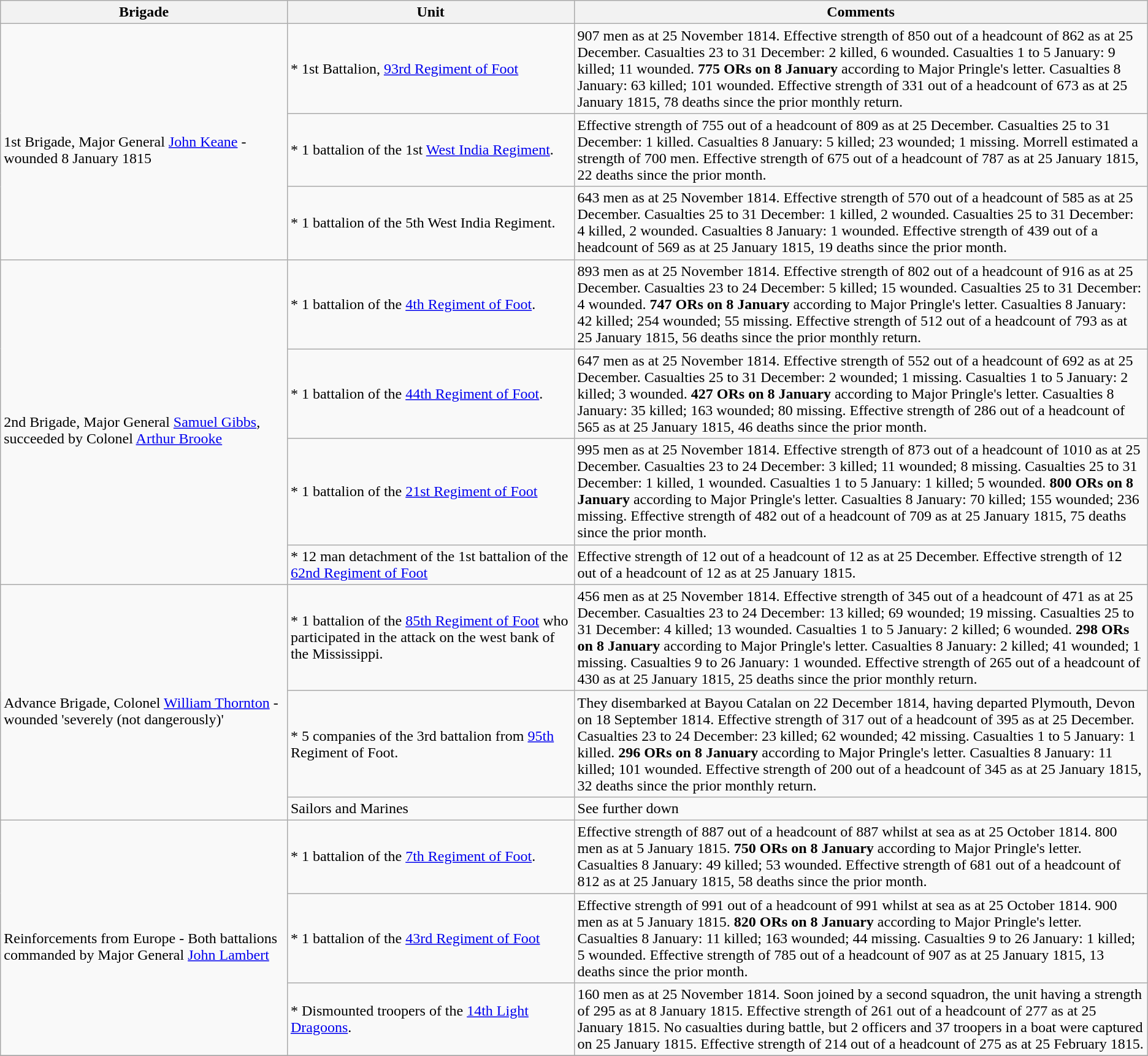<table class="wikitable">
<tr>
<th width=25%>Brigade</th>
<th width=25%>Unit</th>
<th>Comments</th>
</tr>
<tr>
<td rowspan=3><br>1st Brigade, Major General <a href='#'>John Keane</a> - wounded 8 January 1815</td>
<td>* 1st Battalion, <a href='#'>93rd Regiment of Foot</a></td>
<td>907 men as at 25 November 1814.  Effective strength of 850 out of a headcount of 862 as at 25 December. Casualties 23 to 31 December: 2 killed, 6 wounded. Casualties 1 to 5 January: 9 killed; 11 wounded. <strong>775 ORs on 8 January</strong> according to Major Pringle's letter. Casualties 8 January: 63 killed; 101 wounded. Effective strength of 331 out of a headcount of 673 as at 25 January 1815, 78 deaths since the prior monthly return.</td>
</tr>
<tr>
<td>* 1 battalion of the 1st <a href='#'>West India Regiment</a>.</td>
<td>Effective strength of 755 out of a headcount of 809 as at 25 December. Casualties 25 to 31 December: 1 killed. Casualties 8 January: 5 killed; 23 wounded; 1 missing. Morrell estimated a strength of 700 men.  Effective strength of 675 out of a headcount of 787 as at 25 January 1815, 22 deaths since the prior month.</td>
</tr>
<tr>
<td>* 1 battalion of the 5th West India Regiment.</td>
<td>643 men as at 25 November 1814. Effective strength of 570 out of a headcount of 585 as at 25 December. Casualties 25 to 31 December: 1 killed, 2 wounded. Casualties 25 to 31 December: 4 killed, 2 wounded. Casualties 8 January: 1 wounded. Effective strength of 439 out of a headcount of 569 as at 25 January 1815, 19 deaths since the prior month.</td>
</tr>
<tr>
<td rowspan=4><br>2nd Brigade, Major General <a href='#'>Samuel Gibbs</a>, succeeded by Colonel <a href='#'>Arthur Brooke</a></td>
<td>* 1 battalion of the <a href='#'>4th Regiment of Foot</a>.</td>
<td>893 men as at 25 November 1814.  Effective strength of 802 out of a headcount of 916 as at 25 December. Casualties 23 to 24 December: 5 killed; 15 wounded. Casualties 25 to 31 December: 4 wounded. <strong>747 ORs on 8 January</strong> according to Major Pringle's letter. Casualties 8 January: 42 killed; 254 wounded; 55 missing. Effective strength of 512 out of a headcount of 793 as at 25 January 1815, 56 deaths since the prior monthly return.</td>
</tr>
<tr>
<td>* 1 battalion of the <a href='#'>44th Regiment of Foot</a>.</td>
<td>647 men as at 25 November 1814. Effective strength of 552 out of a headcount of 692 as at 25 December. Casualties 25 to 31 December: 2 wounded; 1 missing. Casualties 1 to 5 January: 2 killed; 3  wounded. <strong>427 ORs on 8 January</strong> according to Major Pringle's letter. Casualties 8 January: 35 killed; 163 wounded; 80 missing. Effective strength of 286 out of a headcount of 565 as at 25 January 1815, 46 deaths since the prior month.</td>
</tr>
<tr>
<td>* 1 battalion of the <a href='#'>21st Regiment of Foot</a></td>
<td>995 men as at 25 November 1814.  Effective strength of 873 out of a headcount of 1010 as at 25 December. Casualties 23 to 24 December: 3 killed; 11 wounded; 8 missing. Casualties 25 to 31 December: 1 killed, 1 wounded. Casualties 1 to 5 January: 1 killed; 5 wounded. <strong>800 ORs on 8 January</strong> according to Major Pringle's letter. Casualties 8 January: 70 killed; 155 wounded; 236 missing. Effective strength of 482 out of a headcount of 709 as at 25 January 1815, 75 deaths since the prior month.</td>
</tr>
<tr>
<td>* 12 man detachment of the 1st battalion of the <a href='#'>62nd Regiment of Foot</a></td>
<td>Effective strength of 12 out of a headcount of 12 as at 25 December. Effective strength of 12 out of a headcount of 12 as at 25 January 1815.</td>
</tr>
<tr>
<td rowspan=3><br>Advance Brigade, Colonel <a href='#'>William Thornton</a> - wounded 'severely (not dangerously)'</td>
<td>* 1 battalion of the <a href='#'>85th Regiment of Foot</a> who participated in the attack on the west bank of the Mississippi.</td>
<td>456 men as at 25 November 1814.  Effective strength of 345 out of a headcount of 471 as at 25 December. Casualties 23 to 24 December: 13 killed; 69 wounded; 19 missing. Casualties 25 to 31 December: 4 killed; 13 wounded. Casualties 1 to 5 January: 2 killed; 6 wounded. <strong>298 ORs on 8 January</strong> according to Major Pringle's letter. Casualties 8 January: 2 killed; 41 wounded; 1 missing. Casualties 9 to 26 January: 1 wounded. Effective strength of 265 out of a headcount of 430 as at 25 January 1815, 25 deaths since the prior monthly return.</td>
</tr>
<tr>
<td>* 5 companies of the 3rd battalion from <a href='#'>95th</a> Regiment of Foot.</td>
<td>They disembarked at Bayou Catalan on 22 December 1814, having departed Plymouth, Devon on 18 September 1814. Effective strength of 317 out of a headcount of 395 as at 25 December. Casualties 23 to 24 December: 23 killed; 62 wounded; 42 missing. Casualties 1 to 5 January: 1 killed. <strong>296 ORs on 8 January</strong> according to Major Pringle's letter. Casualties 8 January: 11 killed; 101 wounded. Effective strength of 200 out of a headcount of 345 as at 25 January 1815, 32 deaths since the prior monthly return.</td>
</tr>
<tr>
<td>Sailors and Marines</td>
<td>See further down</td>
</tr>
<tr>
<td rowspan=3><br>Reinforcements from Europe  - Both battalions commanded by Major General <a href='#'>John Lambert</a></td>
<td>* 1 battalion of the <a href='#'>7th Regiment of Foot</a>.</td>
<td>Effective strength of 887 out of a headcount of 887 whilst at sea as at 25 October 1814. 800 men as at 5 January 1815. <strong>750 ORs on 8 January</strong> according to Major Pringle's letter. Casualties 8 January: 49 killed; 53 wounded. Effective strength of 681 out of a headcount of 812 as at 25 January 1815, 58 deaths since the prior month.</td>
</tr>
<tr>
<td>* 1 battalion of the <a href='#'>43rd Regiment of Foot</a></td>
<td>Effective strength of 991 out of a headcount of 991 whilst at sea as at 25 October 1814. 900 men as at 5 January 1815. <strong>820 ORs on 8 January</strong> according to Major Pringle's letter. Casualties 8 January: 11 killed; 163 wounded; 44 missing. Casualties 9 to 26 January: 1 killed; 5 wounded. Effective strength of 785 out of a headcount of 907 as at 25 January 1815, 13 deaths since the prior month.</td>
</tr>
<tr>
<td>* Dismounted troopers of the <a href='#'>14th Light Dragoons</a>.</td>
<td>160 men as at 25 November 1814.  Soon joined by a second squadron, the unit having a strength of 295 as at 8 January 1815. Effective strength of 261 out of a headcount of 277 as at 25 January 1815. No casualties during battle, but 2 officers and 37 troopers in a boat were captured on 25 January 1815. Effective strength of 214 out of a headcount of 275 as at 25 February 1815.</td>
</tr>
<tr>
</tr>
</table>
